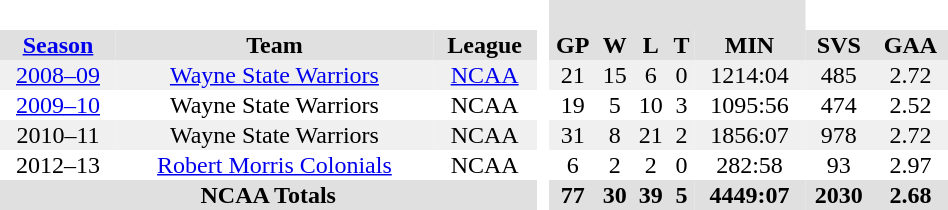<table BORDER="0" CELLPADDING="1" CELLSPACING="0" width="50%" style="text-align:center">
<tr bgcolor="#e0e0e0">
<th colspan="3" bgcolor="#ffffff"> </th>
<th rowspan="99" bgcolor="#ffffff"> </th>
<th colspan="5"></th>
</tr>
<tr bgcolor="#e0e0e0">
<th><a href='#'>Season</a></th>
<th>Team</th>
<th>League</th>
<th>GP</th>
<th>W</th>
<th>L</th>
<th>T</th>
<th>MIN</th>
<th>SVS</th>
<th>GAA</th>
</tr>
<tr bgcolor="#f0f0f0">
<td><a href='#'>2008–09</a></td>
<td><a href='#'>Wayne State Warriors</a></td>
<td><a href='#'>NCAA</a></td>
<td>21</td>
<td>15</td>
<td>6</td>
<td>0</td>
<td>1214:04</td>
<td>485</td>
<td>2.72</td>
</tr>
<tr>
<td><a href='#'>2009–10</a></td>
<td>Wayne State Warriors</td>
<td>NCAA</td>
<td>19</td>
<td>5</td>
<td>10</td>
<td>3</td>
<td>1095:56</td>
<td>474</td>
<td>2.52</td>
</tr>
<tr bgcolor="#f0f0f0">
<td>2010–11</td>
<td>Wayne State Warriors</td>
<td>NCAA</td>
<td>31</td>
<td>8</td>
<td>21</td>
<td>2</td>
<td>1856:07</td>
<td>978</td>
<td>2.72</td>
</tr>
<tr bgcolor=>
<td>2012–13</td>
<td><a href='#'>Robert Morris Colonials</a></td>
<td>NCAA</td>
<td>6</td>
<td>2</td>
<td>2</td>
<td>0</td>
<td>282:58</td>
<td>93</td>
<td>2.97</td>
</tr>
<tr ALIGN="center" bgcolor="#e0e0e0">
<th colspan="3">NCAA Totals</th>
<th>77</th>
<th>30</th>
<th>39</th>
<th>5</th>
<th>4449:07</th>
<th>2030</th>
<th>2.68</th>
</tr>
</table>
